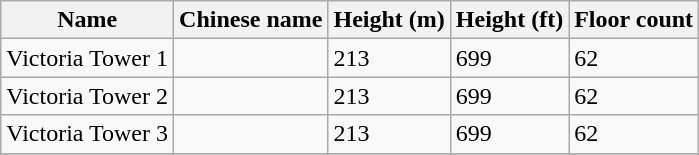<table class="wikitable sortable">
<tr>
<th>Name</th>
<th>Chinese name</th>
<th>Height (m)</th>
<th>Height (ft)</th>
<th>Floor count</th>
</tr>
<tr>
<td>Victoria Tower 1</td>
<td></td>
<td>213</td>
<td>699</td>
<td>62</td>
</tr>
<tr>
<td>Victoria Tower 2</td>
<td></td>
<td>213</td>
<td>699</td>
<td>62</td>
</tr>
<tr>
<td>Victoria Tower 3</td>
<td></td>
<td>213</td>
<td>699</td>
<td>62</td>
</tr>
<tr>
</tr>
</table>
